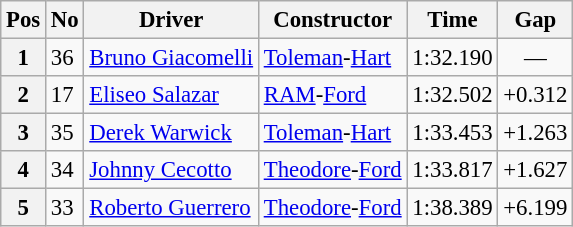<table class="wikitable sortable" style="font-size: 95%">
<tr>
<th>Pos</th>
<th>No</th>
<th>Driver</th>
<th>Constructor</th>
<th>Time</th>
<th>Gap</th>
</tr>
<tr>
<th>1</th>
<td>36</td>
<td> <a href='#'>Bruno Giacomelli</a></td>
<td><a href='#'>Toleman</a>-<a href='#'>Hart</a></td>
<td>1:32.190</td>
<td style="text-align: center">—</td>
</tr>
<tr>
<th>2</th>
<td>17</td>
<td> <a href='#'>Eliseo Salazar</a></td>
<td><a href='#'>RAM</a>-<a href='#'>Ford</a></td>
<td>1:32.502</td>
<td>+0.312</td>
</tr>
<tr>
<th>3</th>
<td>35</td>
<td> <a href='#'>Derek Warwick</a></td>
<td><a href='#'>Toleman</a>-<a href='#'>Hart</a></td>
<td>1:33.453</td>
<td>+1.263</td>
</tr>
<tr>
<th>4</th>
<td>34</td>
<td> <a href='#'>Johnny Cecotto</a></td>
<td><a href='#'>Theodore</a>-<a href='#'>Ford</a></td>
<td>1:33.817</td>
<td>+1.627</td>
</tr>
<tr>
<th>5</th>
<td>33</td>
<td> <a href='#'>Roberto Guerrero</a></td>
<td><a href='#'>Theodore</a>-<a href='#'>Ford</a></td>
<td>1:38.389</td>
<td>+6.199</td>
</tr>
</table>
